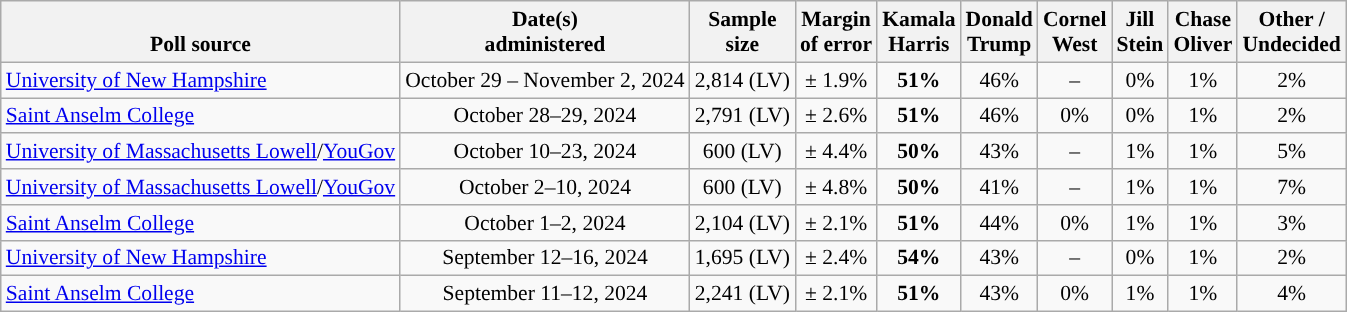<table class="wikitable sortable mw-datatable" style="font-size:90%;text-align:center;line-height:17px">
<tr valign=bottom>
<th>Poll source</th>
<th>Date(s)<br>administered</th>
<th>Sample<br>size</th>
<th>Margin<br>of error</th>
<th class="unsortable">Kamala<br>Harris<br></th>
<th class="unsortable">Donald<br>Trump<br></th>
<th class="unsortable">Cornel<br>West<br></th>
<th class="unsortable">Jill<br>Stein<br></th>
<th class="unsortable">Chase<br>Oliver<br></th>
<th class="unsortable">Other /<br>Undecided</th>
</tr>
<tr>
<td style="text-align:left;"><a href='#'>University of New Hampshire</a></td>
<td data-sort-value="2024-11-02">October 29 – November 2, 2024</td>
<td>2,814 (LV)</td>
<td>± 1.9%</td>
<td style="color:black;background-color:"><strong>51%</strong></td>
<td>46%</td>
<td>–</td>
<td>0%</td>
<td>1%</td>
<td>2%</td>
</tr>
<tr>
<td style="text-align:left;"><a href='#'>Saint Anselm College</a></td>
<td data-sort-value="2024-10-29">October 28–29, 2024</td>
<td>2,791 (LV)</td>
<td>± 2.6%</td>
<td style="color:black;background-color:"><strong>51%</strong></td>
<td>46%</td>
<td>0%</td>
<td>0%</td>
<td>1%</td>
<td>2%</td>
</tr>
<tr>
<td style="text-align:left;"><a href='#'>University of Massachusetts Lowell</a>/<a href='#'>YouGov</a></td>
<td data-sort-value="2024-10-23">October 10–23, 2024</td>
<td>600 (LV)</td>
<td>± 4.4%</td>
<td style="color:black;background-color:"><strong>50%</strong></td>
<td>43%</td>
<td>–</td>
<td>1%</td>
<td>1%</td>
<td>5%</td>
</tr>
<tr>
<td style="text-align:left;"><a href='#'>University of Massachusetts Lowell</a>/<a href='#'>YouGov</a></td>
<td data-sort-value="2024-10-09">October 2–10, 2024</td>
<td>600 (LV)</td>
<td>± 4.8%</td>
<td style="color:black;background-color:"><strong>50%</strong></td>
<td>41%</td>
<td>–</td>
<td>1%</td>
<td>1%</td>
<td>7%</td>
</tr>
<tr>
<td style="text-align:left;"><a href='#'>Saint Anselm College</a></td>
<td data-sort-value="2024-10-02">October 1–2, 2024</td>
<td>2,104 (LV)</td>
<td>± 2.1%</td>
<td style="color:black;background-color:"><strong>51%</strong></td>
<td>44%</td>
<td>0%</td>
<td>1%</td>
<td>1%</td>
<td>3%</td>
</tr>
<tr>
<td style="text-align:left;"><a href='#'>University of New Hampshire</a></td>
<td data-sort-value="2024-09-16">September 12–16, 2024</td>
<td>1,695 (LV)</td>
<td>± 2.4%</td>
<td style="color:black;background-color:"><strong>54%</strong></td>
<td>43%</td>
<td>–</td>
<td>0%</td>
<td>1%</td>
<td>2%</td>
</tr>
<tr>
<td style="text-align:left;"><a href='#'>Saint Anselm College</a></td>
<td data-sort-value="2024-09-12">September 11–12, 2024</td>
<td>2,241 (LV)</td>
<td>± 2.1%</td>
<td style="color:black;background-color:"><strong>51%</strong></td>
<td>43%</td>
<td>0%</td>
<td>1%</td>
<td>1%</td>
<td>4%</td>
</tr>
</table>
